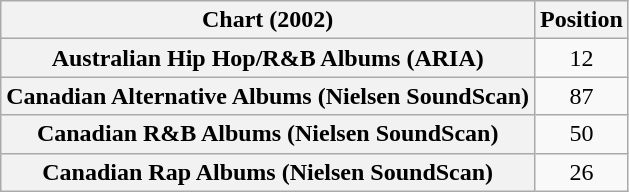<table class="wikitable sortable plainrowheaders"  style="text-align:center;">
<tr>
<th scope="col">Chart (2002)</th>
<th scope="col">Position</th>
</tr>
<tr>
<th scope="row">Australian Hip Hop/R&B Albums (ARIA)</th>
<td>12</td>
</tr>
<tr>
<th scope="row">Canadian Alternative Albums (Nielsen SoundScan)</th>
<td>87</td>
</tr>
<tr>
<th scope="row">Canadian R&B Albums (Nielsen SoundScan)</th>
<td>50</td>
</tr>
<tr>
<th scope="row">Canadian Rap Albums (Nielsen SoundScan)</th>
<td>26</td>
</tr>
</table>
